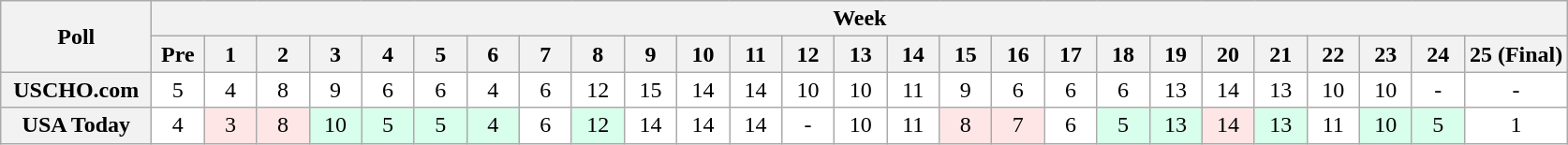<table class="wikitable" style="white-space:nowrap;">
<tr>
<th scope="col" width="100" rowspan="2">Poll</th>
<th colspan="26">Week</th>
</tr>
<tr>
<th scope="col" width="30">Pre</th>
<th scope="col" width="30">1</th>
<th scope="col" width="30">2</th>
<th scope="col" width="30">3</th>
<th scope="col" width="30">4</th>
<th scope="col" width="30">5</th>
<th scope="col" width="30">6</th>
<th scope="col" width="30">7</th>
<th scope="col" width="30">8</th>
<th scope="col" width="30">9</th>
<th scope="col" width="30">10</th>
<th scope="col" width="30">11</th>
<th scope="col" width="30">12</th>
<th scope="col" width="30">13</th>
<th scope="col" width="30">14</th>
<th scope="col" width="30">15</th>
<th scope="col" width="30">16</th>
<th scope="col" width="30">17</th>
<th scope="col" width="30">18</th>
<th scope="col" width="30">19</th>
<th scope="col" width="30">20</th>
<th scope="col" width="30">21</th>
<th scope="col" width="30">22</th>
<th scope="col" width="30">23</th>
<th scope="col" width="30">24</th>
<th scope="col" width="30">25 (Final)</th>
</tr>
<tr style="text-align:center;">
<th>USCHO.com</th>
<td bgcolor=FFFFFF>5 </td>
<td bgcolor=FFFFFF>4</td>
<td bgcolor=FFFFFF>8</td>
<td bgcolor=FFFFFF>9</td>
<td bgcolor=FFFFFF>6</td>
<td bgcolor=FFFFFF>6</td>
<td bgcolor=FFFFFF>4</td>
<td bgcolor=FFFFFF>6</td>
<td bgcolor=FFFFFF>12</td>
<td bgcolor=FFFFFF>15</td>
<td bgcolor=FFFFFF>14</td>
<td bgcolor=FFFFFF>14</td>
<td bgcolor=FFFFFF>10</td>
<td bgcolor=FFFFFF>10</td>
<td bgcolor=FFFFFF>11</td>
<td bgcolor=FFFFFF>9</td>
<td bgcolor=FFFFFF>6</td>
<td bgcolor=FFFFFF>6</td>
<td bgcolor=FFFFFF>6</td>
<td bgcolor=FFFFFF>13</td>
<td bgcolor=FFFFFF>14</td>
<td bgcolor=FFFFFF>13</td>
<td bgcolor=FFFFFF>10</td>
<td bgcolor=FFFFFF>10</td>
<td bgcolor=FFFFFF>-</td>
<td bgcolor=FFFFFF>-</td>
</tr>
<tr style="text-align:center;">
<th>USA Today</th>
<td bgcolor=FFFFFF>4</td>
<td bgcolor=FFE6E6>3</td>
<td bgcolor=FFE6E6>8</td>
<td bgcolor=D8FFEB>10</td>
<td bgcolor=D8FFEB>5</td>
<td bgcolor=D8FFEB>5</td>
<td bgcolor=D8FFEB>4</td>
<td bgcolor=FFFFFF>6</td>
<td bgcolor=D8FFEB>12</td>
<td bgcolor=FFFFFF>14</td>
<td bgcolor=FFFFFF>14</td>
<td bgcolor=FFFFFF>14</td>
<td bgcolor=FFFFFF>-</td>
<td bgcolor=FFFFFF>10</td>
<td bgcolor=FFFFFF>11</td>
<td bgcolor=FFE6E6>8</td>
<td bgcolor=FFE6E6>7</td>
<td bgcolor=FFFFFF>6</td>
<td bgcolor=D8FFEB>5</td>
<td bgcolor=D8FFEB>13</td>
<td bgcolor=FFE6E6>14</td>
<td bgcolor=D8FFEB>13</td>
<td bgcolor=FFFFFF>11</td>
<td bgcolor=D8FFEB>10</td>
<td bgcolor=D8FFEB>5</td>
<td bgcolor=FFFFFF>1 </td>
</tr>
</table>
